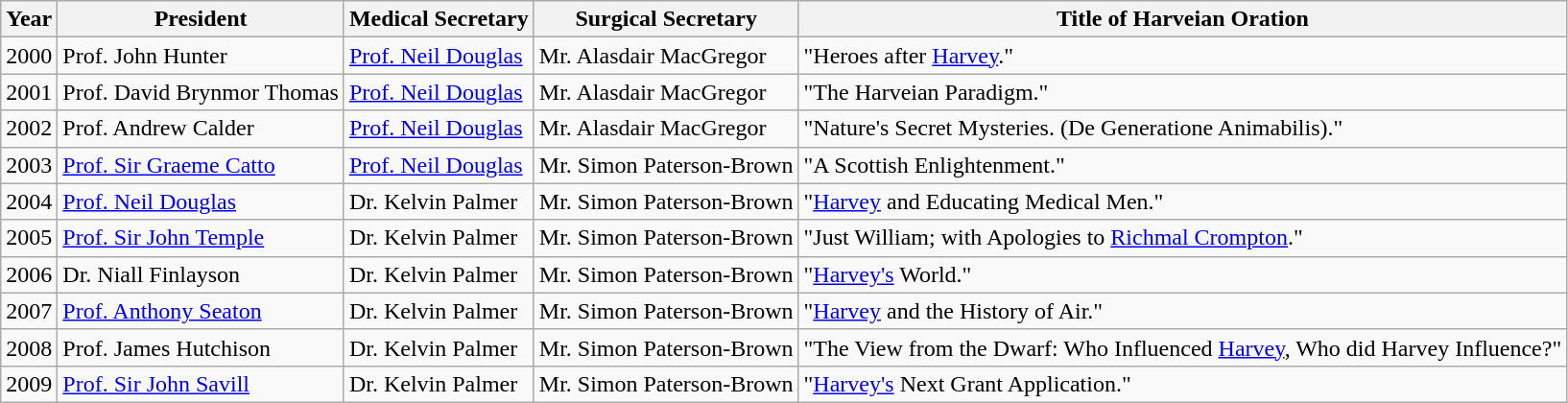<table class="wikitable">
<tr>
<th>Year</th>
<th>President</th>
<th>Medical Secretary</th>
<th>Surgical Secretary</th>
<th>Title of Harveian Oration</th>
</tr>
<tr>
<td>2000</td>
<td>Prof. John Hunter</td>
<td><a href='#'>Prof. Neil Douglas</a></td>
<td>Mr. Alasdair MacGregor</td>
<td>"Heroes after <a href='#'>Harvey</a>."</td>
</tr>
<tr>
<td>2001</td>
<td>Prof. David Brynmor Thomas</td>
<td><a href='#'>Prof. Neil Douglas</a></td>
<td>Mr. Alasdair MacGregor</td>
<td>"The Harveian Paradigm."</td>
</tr>
<tr>
<td>2002</td>
<td>Prof. Andrew Calder</td>
<td><a href='#'>Prof. Neil Douglas</a></td>
<td>Mr. Alasdair MacGregor</td>
<td>"Nature's Secret Mysteries. (De Generatione Animabilis)."</td>
</tr>
<tr>
<td>2003</td>
<td><a href='#'>Prof. Sir Graeme Catto</a></td>
<td><a href='#'>Prof. Neil Douglas</a></td>
<td>Mr. Simon Paterson-Brown</td>
<td>"A Scottish Enlightenment."</td>
</tr>
<tr>
<td>2004</td>
<td><a href='#'>Prof. Neil Douglas</a></td>
<td>Dr. Kelvin Palmer</td>
<td>Mr. Simon Paterson-Brown</td>
<td>"<a href='#'>Harvey</a> and Educating Medical Men."</td>
</tr>
<tr>
<td>2005</td>
<td><a href='#'>Prof. Sir John Temple</a></td>
<td>Dr. Kelvin Palmer</td>
<td>Mr. Simon Paterson-Brown</td>
<td>"Just William; with Apologies to <a href='#'>Richmal Crompton</a>."</td>
</tr>
<tr>
<td>2006</td>
<td>Dr. Niall Finlayson</td>
<td>Dr. Kelvin Palmer</td>
<td>Mr. Simon Paterson-Brown</td>
<td>"<a href='#'>Harvey's</a> World."</td>
</tr>
<tr>
<td>2007</td>
<td><a href='#'>Prof. Anthony Seaton</a></td>
<td>Dr. Kelvin Palmer</td>
<td>Mr. Simon Paterson-Brown</td>
<td>"<a href='#'>Harvey</a> and the History of Air."</td>
</tr>
<tr>
<td>2008</td>
<td>Prof. James Hutchison</td>
<td>Dr. Kelvin Palmer</td>
<td>Mr. Simon Paterson-Brown</td>
<td>"The View from the Dwarf: Who Influenced <a href='#'>Harvey</a>, Who did Harvey Influence?"</td>
</tr>
<tr>
<td>2009</td>
<td><a href='#'>Prof. Sir John Savill</a></td>
<td>Dr. Kelvin Palmer</td>
<td>Mr. Simon Paterson-Brown</td>
<td>"<a href='#'>Harvey's</a> Next Grant Application."</td>
</tr>
</table>
